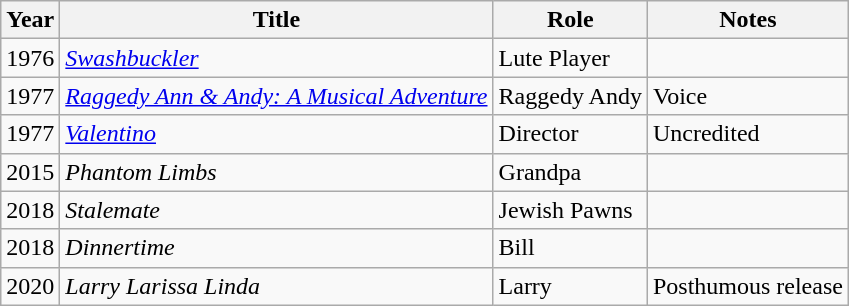<table class="wikitable sortable">
<tr>
<th>Year</th>
<th>Title</th>
<th>Role</th>
<th>Notes</th>
</tr>
<tr>
<td>1976</td>
<td><em><a href='#'>Swashbuckler</a></em></td>
<td>Lute Player</td>
<td></td>
</tr>
<tr>
<td>1977</td>
<td><em><a href='#'>Raggedy Ann & Andy: A Musical Adventure</a></em></td>
<td>Raggedy Andy</td>
<td>Voice</td>
</tr>
<tr>
<td>1977</td>
<td><em><a href='#'>Valentino</a></em></td>
<td>Director</td>
<td>Uncredited</td>
</tr>
<tr>
<td>2015</td>
<td><em>Phantom Limbs</em></td>
<td>Grandpa</td>
<td></td>
</tr>
<tr>
<td>2018</td>
<td><em>Stalemate</em></td>
<td>Jewish Pawns</td>
<td></td>
</tr>
<tr>
<td>2018</td>
<td><em>Dinnertime</em></td>
<td>Bill</td>
<td></td>
</tr>
<tr>
<td>2020</td>
<td><em>Larry Larissa Linda</em></td>
<td>Larry</td>
<td>Posthumous release</td>
</tr>
</table>
